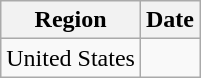<table class="wikitable">
<tr>
<th>Region</th>
<th>Date</th>
</tr>
<tr>
<td>United States</td>
<td></td>
</tr>
</table>
